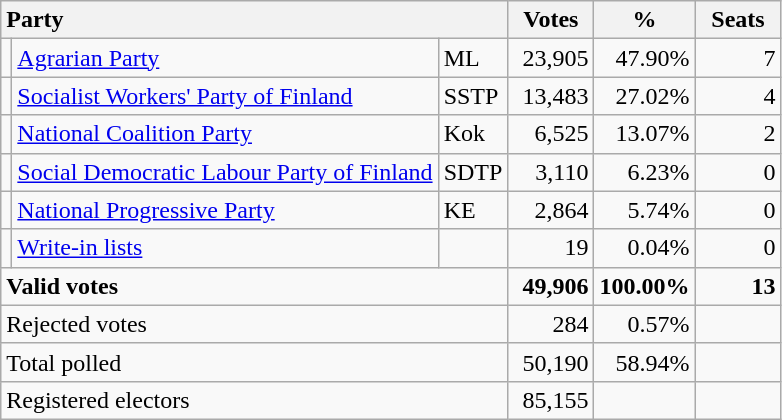<table class="wikitable" border="1" style="text-align:right;">
<tr>
<th style="text-align:left;" colspan=3>Party</th>
<th align=center width="50">Votes</th>
<th align=center width="50">%</th>
<th align=center width="50">Seats</th>
</tr>
<tr>
<td></td>
<td align=left><a href='#'>Agrarian Party</a></td>
<td align=left>ML</td>
<td>23,905</td>
<td>47.90%</td>
<td>7</td>
</tr>
<tr>
<td></td>
<td align=left><a href='#'>Socialist Workers' Party of Finland</a></td>
<td align=left>SSTP</td>
<td>13,483</td>
<td>27.02%</td>
<td>4</td>
</tr>
<tr>
<td></td>
<td align=left><a href='#'>National Coalition Party</a></td>
<td align=left>Kok</td>
<td>6,525</td>
<td>13.07%</td>
<td>2</td>
</tr>
<tr>
<td></td>
<td align=left style="white-space: nowrap;"><a href='#'>Social Democratic Labour Party of Finland</a></td>
<td align=left>SDTP</td>
<td>3,110</td>
<td>6.23%</td>
<td>0</td>
</tr>
<tr>
<td></td>
<td align=left><a href='#'>National Progressive Party</a></td>
<td align=left>KE</td>
<td>2,864</td>
<td>5.74%</td>
<td>0</td>
</tr>
<tr>
<td></td>
<td align=left><a href='#'>Write-in lists</a></td>
<td align=left></td>
<td>19</td>
<td>0.04%</td>
<td>0</td>
</tr>
<tr style="font-weight:bold">
<td align=left colspan=3>Valid votes</td>
<td>49,906</td>
<td>100.00%</td>
<td>13</td>
</tr>
<tr>
<td align=left colspan=3>Rejected votes</td>
<td>284</td>
<td>0.57%</td>
<td></td>
</tr>
<tr>
<td align=left colspan=3>Total polled</td>
<td>50,190</td>
<td>58.94%</td>
<td></td>
</tr>
<tr>
<td align=left colspan=3>Registered electors</td>
<td>85,155</td>
<td></td>
<td></td>
</tr>
</table>
